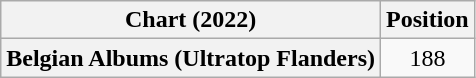<table class="wikitable plainrowheaders">
<tr>
<th>Chart (2022)</th>
<th>Position</th>
</tr>
<tr>
<th scope="row">Belgian Albums (Ultratop Flanders)</th>
<td style="text-align:center;">188</td>
</tr>
</table>
